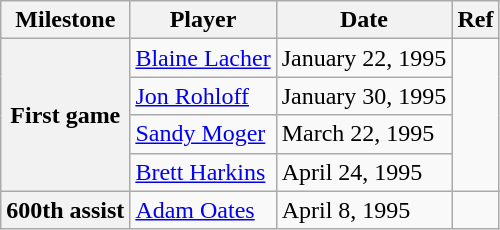<table class="wikitable">
<tr>
<th scope="col">Milestone</th>
<th scope="col">Player</th>
<th scope="col">Date</th>
<th scope="col">Ref</th>
</tr>
<tr>
<th rowspan=4>First game</th>
<td><a href='#'>Blaine Lacher</a></td>
<td>January 22, 1995</td>
<td rowspan=4></td>
</tr>
<tr>
<td><a href='#'>Jon Rohloff</a></td>
<td>January 30, 1995</td>
</tr>
<tr>
<td><a href='#'>Sandy Moger</a></td>
<td>March 22, 1995</td>
</tr>
<tr>
<td><a href='#'>Brett Harkins</a></td>
<td>April 24, 1995</td>
</tr>
<tr>
<th>600th assist</th>
<td><a href='#'>Adam Oates</a></td>
<td>April 8, 1995</td>
<td></td>
</tr>
</table>
